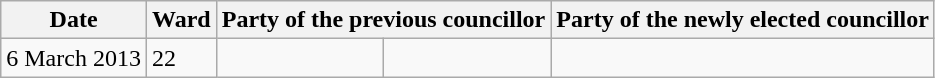<table class="wikitable">
<tr>
<th>Date</th>
<th>Ward</th>
<th colspan=2>Party of the previous councillor</th>
<th colspan=2>Party of the newly elected councillor</th>
</tr>
<tr>
<td>6 March 2013</td>
<td>22</td>
<td></td>
<td></td>
</tr>
</table>
